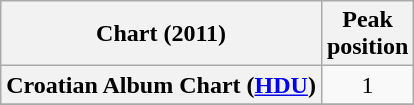<table class="wikitable sortable plainrowheaders" style="text-align:center">
<tr>
<th scope="col">Chart (2011)</th>
<th scope="col">Peak<br>position</th>
</tr>
<tr>
<th scope="row">Croatian Album Chart (<a href='#'>HDU</a>)</th>
<td>1</td>
</tr>
<tr>
</tr>
</table>
